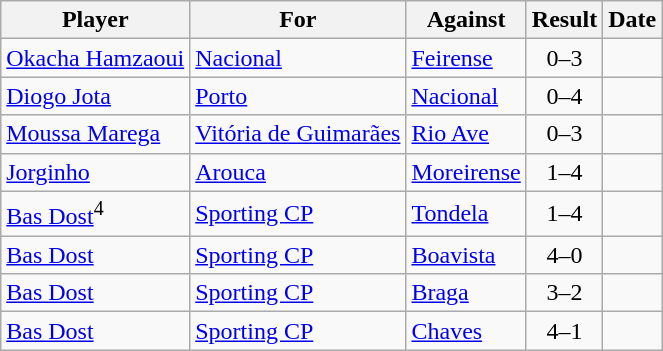<table class="wikitable sortable">
<tr>
<th>Player</th>
<th>For</th>
<th>Against</th>
<th style="text-align:center">Result</th>
<th>Date</th>
</tr>
<tr>
<td> <a href='#'>Okacha Hamzaoui</a></td>
<td><a href='#'>Nacional</a></td>
<td><a href='#'>Feirense</a></td>
<td style="text-align:center;">0–3</td>
<td></td>
</tr>
<tr>
<td> <a href='#'>Diogo Jota</a></td>
<td><a href='#'>Porto</a></td>
<td><a href='#'>Nacional</a></td>
<td style="text-align:center;">0–4</td>
<td></td>
</tr>
<tr>
<td> <a href='#'>Moussa Marega</a></td>
<td><a href='#'>Vitória de Guimarães</a></td>
<td><a href='#'>Rio Ave</a></td>
<td style="text-align:center;">0–3</td>
<td></td>
</tr>
<tr>
<td> <a href='#'>Jorginho</a></td>
<td><a href='#'>Arouca</a></td>
<td><a href='#'>Moreirense</a></td>
<td style="text-align:center;">1–4</td>
<td></td>
</tr>
<tr>
<td> <a href='#'>Bas Dost</a><sup>4</sup></td>
<td><a href='#'>Sporting CP</a></td>
<td><a href='#'>Tondela</a></td>
<td style="text-align:center;">1–4</td>
<td></td>
</tr>
<tr>
<td> <a href='#'>Bas Dost</a></td>
<td><a href='#'>Sporting CP</a></td>
<td><a href='#'>Boavista</a></td>
<td style="text-align:center;">4–0</td>
<td></td>
</tr>
<tr>
<td> <a href='#'>Bas Dost</a></td>
<td><a href='#'>Sporting CP</a></td>
<td><a href='#'>Braga</a></td>
<td style="text-align:center;">3–2</td>
<td></td>
</tr>
<tr>
<td> <a href='#'>Bas Dost</a></td>
<td><a href='#'>Sporting CP</a></td>
<td><a href='#'>Chaves</a></td>
<td style="text-align:center;">4–1 </td>
<td></td>
</tr>
</table>
